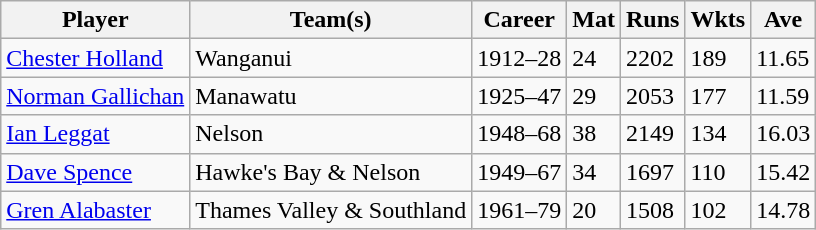<table class="wikitable">
<tr>
<th>Player</th>
<th>Team(s)</th>
<th>Career</th>
<th>Mat</th>
<th>Runs</th>
<th>Wkts</th>
<th>Ave</th>
</tr>
<tr>
<td><a href='#'>Chester Holland</a></td>
<td>Wanganui</td>
<td>1912–28</td>
<td>24</td>
<td>2202</td>
<td>189</td>
<td>11.65</td>
</tr>
<tr>
<td><a href='#'>Norman Gallichan</a></td>
<td>Manawatu</td>
<td>1925–47</td>
<td>29</td>
<td>2053</td>
<td>177</td>
<td>11.59</td>
</tr>
<tr>
<td><a href='#'>Ian Leggat</a></td>
<td>Nelson</td>
<td>1948–68</td>
<td>38</td>
<td>2149</td>
<td>134</td>
<td>16.03</td>
</tr>
<tr>
<td><a href='#'>Dave Spence</a></td>
<td>Hawke's Bay & Nelson</td>
<td>1949–67</td>
<td>34</td>
<td>1697</td>
<td>110</td>
<td>15.42</td>
</tr>
<tr>
<td><a href='#'>Gren Alabaster</a></td>
<td>Thames Valley & Southland</td>
<td>1961–79</td>
<td>20</td>
<td>1508</td>
<td>102</td>
<td>14.78</td>
</tr>
</table>
